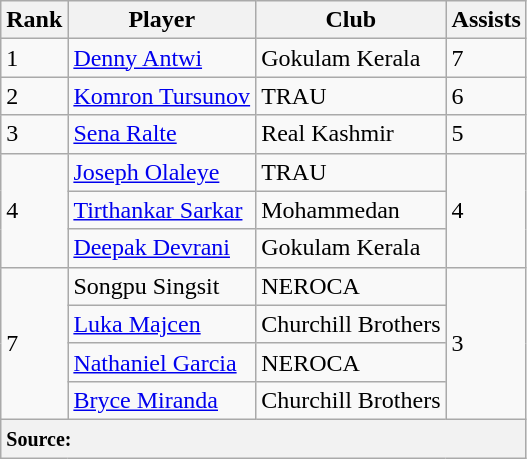<table class="wikitable" style="text-align:left">
<tr>
<th>Rank</th>
<th>Player</th>
<th>Club</th>
<th>Assists</th>
</tr>
<tr>
<td>1</td>
<td> <a href='#'>Denny Antwi</a></td>
<td>Gokulam Kerala</td>
<td>7</td>
</tr>
<tr>
<td>2</td>
<td> <a href='#'>Komron Tursunov</a></td>
<td>TRAU</td>
<td>6</td>
</tr>
<tr>
<td>3</td>
<td align="left"> <a href='#'>Sena Ralte</a></td>
<td>Real Kashmir</td>
<td>5</td>
</tr>
<tr>
<td rowspan="3">4</td>
<td> <a href='#'>Joseph Olaleye</a></td>
<td>TRAU</td>
<td rowspan="3">4</td>
</tr>
<tr>
<td> <a href='#'>Tirthankar Sarkar</a></td>
<td>Mohammedan</td>
</tr>
<tr>
<td> <a href='#'>Deepak Devrani</a></td>
<td>Gokulam Kerala</td>
</tr>
<tr>
<td rowspan="4">7</td>
<td align="left"> Songpu Singsit</td>
<td align="left">NEROCA</td>
<td rowspan="4">3</td>
</tr>
<tr>
<td> <a href='#'>Luka Majcen</a></td>
<td>Churchill Brothers</td>
</tr>
<tr>
<td align="left"> <a href='#'>Nathaniel Garcia</a></td>
<td align="left">NEROCA</td>
</tr>
<tr>
<td> <a href='#'>Bryce Miranda</a></td>
<td>Churchill Brothers</td>
</tr>
<tr>
<th colspan="4" style="text-align:left;"><small>Source: </small></th>
</tr>
</table>
